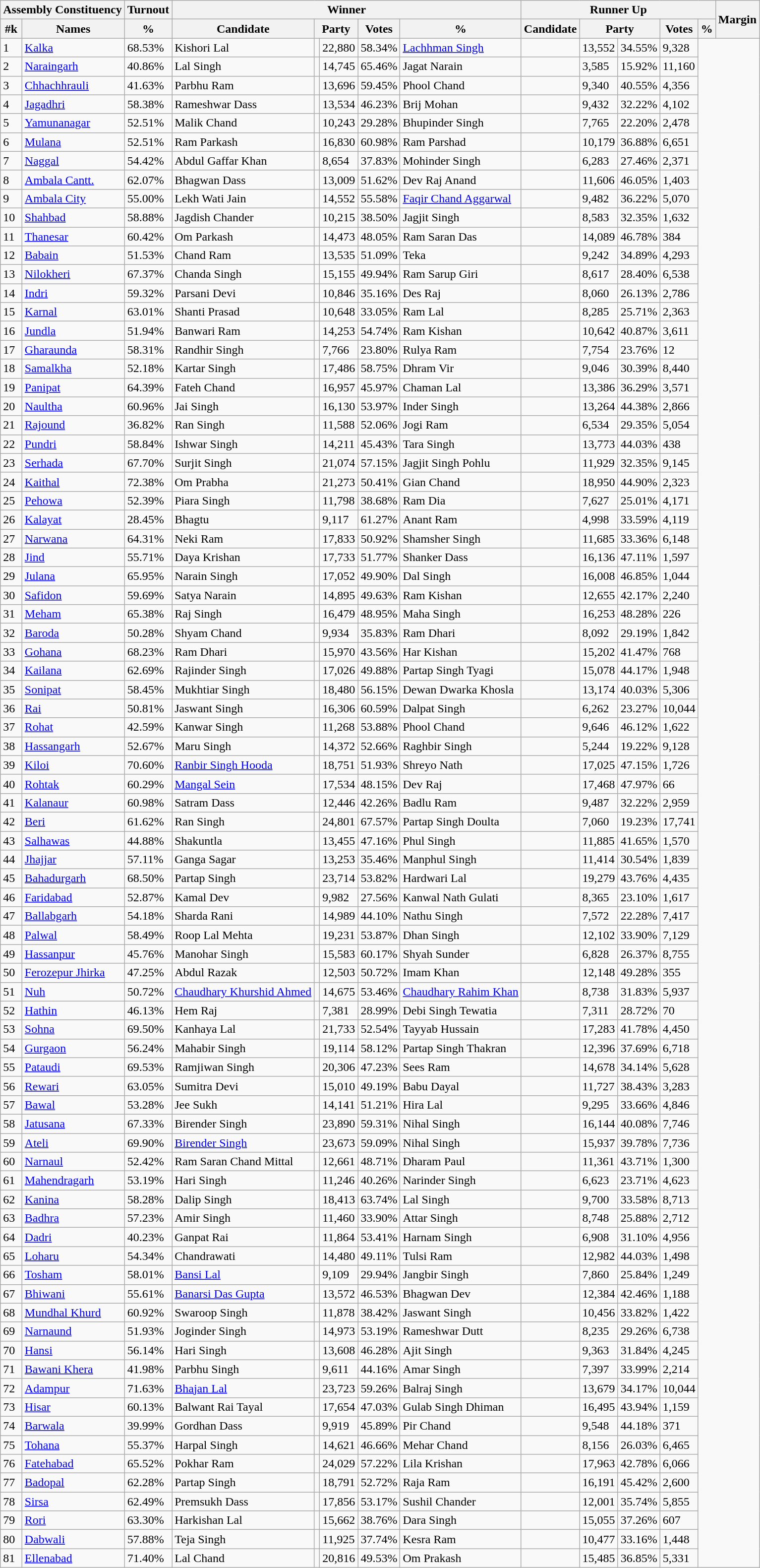<table class="wikitable sortable">
<tr>
<th colspan="2">Assembly Constituency</th>
<th>Turnout</th>
<th colspan="5">Winner</th>
<th colspan="5">Runner Up</th>
<th rowspan="2" data-sort-type=number>Margin</th>
</tr>
<tr>
<th>#k</th>
<th>Names</th>
<th>%</th>
<th>Candidate</th>
<th colspan="2">Party</th>
<th data-sort-type=number>Votes</th>
<th>%</th>
<th>Candidate</th>
<th colspan="2">Party</th>
<th data-sort-type=number>Votes</th>
<th>%</th>
</tr>
<tr>
<td>1</td>
<td><a href='#'>Kalka</a></td>
<td>68.53%</td>
<td>Kishori Lal</td>
<td></td>
<td>22,880</td>
<td>58.34%</td>
<td><a href='#'>Lachhman Singh</a></td>
<td></td>
<td>13,552</td>
<td>34.55%</td>
<td>9,328</td>
</tr>
<tr>
<td>2</td>
<td><a href='#'>Naraingarh</a></td>
<td>40.86%</td>
<td>Lal Singh</td>
<td></td>
<td>14,745</td>
<td>65.46%</td>
<td>Jagat Narain</td>
<td></td>
<td>3,585</td>
<td>15.92%</td>
<td>11,160</td>
</tr>
<tr>
<td>3</td>
<td><a href='#'>Chhachhrauli</a></td>
<td>41.63%</td>
<td>Parbhu Ram</td>
<td></td>
<td>13,696</td>
<td>59.45%</td>
<td>Phool Chand</td>
<td></td>
<td>9,340</td>
<td>40.55%</td>
<td>4,356</td>
</tr>
<tr>
<td>4</td>
<td><a href='#'>Jagadhri</a></td>
<td>58.38%</td>
<td>Rameshwar Dass</td>
<td></td>
<td>13,534</td>
<td>46.23%</td>
<td>Brij Mohan</td>
<td></td>
<td>9,432</td>
<td>32.22%</td>
<td>4,102</td>
</tr>
<tr>
<td>5</td>
<td><a href='#'>Yamunanagar</a></td>
<td>52.51%</td>
<td>Malik Chand</td>
<td></td>
<td>10,243</td>
<td>29.28%</td>
<td>Bhupinder Singh</td>
<td></td>
<td>7,765</td>
<td>22.20%</td>
<td>2,478</td>
</tr>
<tr>
<td>6</td>
<td><a href='#'>Mulana</a></td>
<td>52.51%</td>
<td>Ram Parkash</td>
<td></td>
<td>16,830</td>
<td>60.98%</td>
<td>Ram Parshad</td>
<td></td>
<td>10,179</td>
<td>36.88%</td>
<td>6,651</td>
</tr>
<tr>
<td>7</td>
<td><a href='#'>Naggal</a></td>
<td>54.42%</td>
<td>Abdul Gaffar Khan</td>
<td></td>
<td>8,654</td>
<td>37.83%</td>
<td>Mohinder Singh</td>
<td></td>
<td>6,283</td>
<td>27.46%</td>
<td>2,371</td>
</tr>
<tr>
<td>8</td>
<td><a href='#'>Ambala Cantt.</a></td>
<td>62.07%</td>
<td>Bhagwan Dass</td>
<td></td>
<td>13,009</td>
<td>51.62%</td>
<td>Dev Raj Anand</td>
<td></td>
<td>11,606</td>
<td>46.05%</td>
<td>1,403</td>
</tr>
<tr>
<td>9</td>
<td><a href='#'>Ambala City</a></td>
<td>55.00%</td>
<td>Lekh Wati Jain</td>
<td></td>
<td>14,552</td>
<td>55.58%</td>
<td><a href='#'>Faqir Chand Aggarwal</a></td>
<td></td>
<td>9,482</td>
<td>36.22%</td>
<td>5,070</td>
</tr>
<tr>
<td>10</td>
<td><a href='#'>Shahbad</a></td>
<td>58.88%</td>
<td>Jagdish Chander</td>
<td></td>
<td>10,215</td>
<td>38.50%</td>
<td>Jagjit Singh</td>
<td></td>
<td>8,583</td>
<td>32.35%</td>
<td>1,632</td>
</tr>
<tr>
<td>11</td>
<td><a href='#'>Thanesar</a></td>
<td>60.42%</td>
<td>Om Parkash</td>
<td></td>
<td>14,473</td>
<td>48.05%</td>
<td>Ram Saran Das</td>
<td></td>
<td>14,089</td>
<td>46.78%</td>
<td>384</td>
</tr>
<tr>
<td>12</td>
<td><a href='#'>Babain</a></td>
<td>51.53%</td>
<td>Chand Ram</td>
<td></td>
<td>13,535</td>
<td>51.09%</td>
<td>Teka</td>
<td></td>
<td>9,242</td>
<td>34.89%</td>
<td>4,293</td>
</tr>
<tr>
<td>13</td>
<td><a href='#'>Nilokheri</a></td>
<td>67.37%</td>
<td>Chanda Singh</td>
<td></td>
<td>15,155</td>
<td>49.94%</td>
<td>Ram Sarup Giri</td>
<td></td>
<td>8,617</td>
<td>28.40%</td>
<td>6,538</td>
</tr>
<tr>
<td>14</td>
<td><a href='#'>Indri</a></td>
<td>59.32%</td>
<td>Parsani Devi</td>
<td></td>
<td>10,846</td>
<td>35.16%</td>
<td>Des Raj</td>
<td></td>
<td>8,060</td>
<td>26.13%</td>
<td>2,786</td>
</tr>
<tr>
<td>15</td>
<td><a href='#'>Karnal</a></td>
<td>63.01%</td>
<td>Shanti Prasad</td>
<td></td>
<td>10,648</td>
<td>33.05%</td>
<td>Ram Lal</td>
<td></td>
<td>8,285</td>
<td>25.71%</td>
<td>2,363</td>
</tr>
<tr>
<td>16</td>
<td><a href='#'>Jundla</a></td>
<td>51.94%</td>
<td>Banwari Ram</td>
<td></td>
<td>14,253</td>
<td>54.74%</td>
<td>Ram Kishan</td>
<td></td>
<td>10,642</td>
<td>40.87%</td>
<td>3,611</td>
</tr>
<tr>
<td>17</td>
<td><a href='#'>Gharaunda</a></td>
<td>58.31%</td>
<td>Randhir Singh</td>
<td></td>
<td>7,766</td>
<td>23.80%</td>
<td>Rulya Ram</td>
<td></td>
<td>7,754</td>
<td>23.76%</td>
<td>12</td>
</tr>
<tr>
<td>18</td>
<td><a href='#'>Samalkha</a></td>
<td>52.18%</td>
<td>Kartar Singh</td>
<td></td>
<td>17,486</td>
<td>58.75%</td>
<td>Dhram Vir</td>
<td></td>
<td>9,046</td>
<td>30.39%</td>
<td>8,440</td>
</tr>
<tr>
<td>19</td>
<td><a href='#'>Panipat</a></td>
<td>64.39%</td>
<td>Fateh Chand</td>
<td></td>
<td>16,957</td>
<td>45.97%</td>
<td>Chaman Lal</td>
<td></td>
<td>13,386</td>
<td>36.29%</td>
<td>3,571</td>
</tr>
<tr>
<td>20</td>
<td><a href='#'>Naultha</a></td>
<td>60.96%</td>
<td>Jai Singh</td>
<td></td>
<td>16,130</td>
<td>53.97%</td>
<td>Inder Singh</td>
<td></td>
<td>13,264</td>
<td>44.38%</td>
<td>2,866</td>
</tr>
<tr>
<td>21</td>
<td><a href='#'>Rajound</a></td>
<td>36.82%</td>
<td>Ran Singh</td>
<td></td>
<td>11,588</td>
<td>52.06%</td>
<td>Jogi Ram</td>
<td></td>
<td>6,534</td>
<td>29.35%</td>
<td>5,054</td>
</tr>
<tr>
<td>22</td>
<td><a href='#'>Pundri</a></td>
<td>58.84%</td>
<td>Ishwar Singh</td>
<td></td>
<td>14,211</td>
<td>45.43%</td>
<td>Tara Singh</td>
<td></td>
<td>13,773</td>
<td>44.03%</td>
<td>438</td>
</tr>
<tr>
<td>23</td>
<td><a href='#'>Serhada</a></td>
<td>67.70%</td>
<td>Surjit Singh</td>
<td></td>
<td>21,074</td>
<td>57.15%</td>
<td>Jagjit Singh Pohlu</td>
<td></td>
<td>11,929</td>
<td>32.35%</td>
<td>9,145</td>
</tr>
<tr>
<td>24</td>
<td><a href='#'>Kaithal</a></td>
<td>72.38%</td>
<td>Om Prabha</td>
<td></td>
<td>21,273</td>
<td>50.41%</td>
<td>Gian Chand</td>
<td></td>
<td>18,950</td>
<td>44.90%</td>
<td>2,323</td>
</tr>
<tr>
<td>25</td>
<td><a href='#'>Pehowa</a></td>
<td>52.39%</td>
<td>Piara Singh</td>
<td></td>
<td>11,798</td>
<td>38.68%</td>
<td>Ram Dia</td>
<td></td>
<td>7,627</td>
<td>25.01%</td>
<td>4,171</td>
</tr>
<tr>
<td>26</td>
<td><a href='#'>Kalayat</a></td>
<td>28.45%</td>
<td>Bhagtu</td>
<td></td>
<td>9,117</td>
<td>61.27%</td>
<td>Anant Ram</td>
<td></td>
<td>4,998</td>
<td>33.59%</td>
<td>4,119</td>
</tr>
<tr>
<td>27</td>
<td><a href='#'>Narwana</a></td>
<td>64.31%</td>
<td>Neki Ram</td>
<td></td>
<td>17,833</td>
<td>50.92%</td>
<td>Shamsher Singh</td>
<td></td>
<td>11,685</td>
<td>33.36%</td>
<td>6,148</td>
</tr>
<tr>
<td>28</td>
<td><a href='#'>Jind</a></td>
<td>55.71%</td>
<td>Daya Krishan</td>
<td></td>
<td>17,733</td>
<td>51.77%</td>
<td>Shanker Dass</td>
<td></td>
<td>16,136</td>
<td>47.11%</td>
<td>1,597</td>
</tr>
<tr>
<td>29</td>
<td><a href='#'>Julana</a></td>
<td>65.95%</td>
<td>Narain Singh</td>
<td></td>
<td>17,052</td>
<td>49.90%</td>
<td>Dal Singh</td>
<td></td>
<td>16,008</td>
<td>46.85%</td>
<td>1,044</td>
</tr>
<tr>
<td>30</td>
<td><a href='#'>Safidon</a></td>
<td>59.69%</td>
<td>Satya Narain</td>
<td></td>
<td>14,895</td>
<td>49.63%</td>
<td>Ram Kishan</td>
<td></td>
<td>12,655</td>
<td>42.17%</td>
<td>2,240</td>
</tr>
<tr>
<td>31</td>
<td><a href='#'>Meham</a></td>
<td>65.38%</td>
<td>Raj Singh</td>
<td></td>
<td>16,479</td>
<td>48.95%</td>
<td>Maha Singh</td>
<td></td>
<td>16,253</td>
<td>48.28%</td>
<td>226</td>
</tr>
<tr>
<td>32</td>
<td><a href='#'>Baroda</a></td>
<td>50.28%</td>
<td>Shyam Chand</td>
<td></td>
<td>9,934</td>
<td>35.83%</td>
<td>Ram Dhari</td>
<td></td>
<td>8,092</td>
<td>29.19%</td>
<td>1,842</td>
</tr>
<tr>
<td>33</td>
<td><a href='#'>Gohana</a></td>
<td>68.23%</td>
<td>Ram Dhari</td>
<td></td>
<td>15,970</td>
<td>43.56%</td>
<td>Har Kishan</td>
<td></td>
<td>15,202</td>
<td>41.47%</td>
<td>768</td>
</tr>
<tr>
<td>34</td>
<td><a href='#'>Kailana</a></td>
<td>62.69%</td>
<td>Rajinder Singh</td>
<td></td>
<td>17,026</td>
<td>49.88%</td>
<td>Partap Singh Tyagi</td>
<td></td>
<td>15,078</td>
<td>44.17%</td>
<td>1,948</td>
</tr>
<tr>
<td>35</td>
<td><a href='#'>Sonipat</a></td>
<td>58.45%</td>
<td>Mukhtiar Singh</td>
<td></td>
<td>18,480</td>
<td>56.15%</td>
<td>Dewan Dwarka Khosla</td>
<td></td>
<td>13,174</td>
<td>40.03%</td>
<td>5,306</td>
</tr>
<tr>
<td>36</td>
<td><a href='#'>Rai</a></td>
<td>50.81%</td>
<td>Jaswant Singh</td>
<td></td>
<td>16,306</td>
<td>60.59%</td>
<td>Dalpat Singh</td>
<td></td>
<td>6,262</td>
<td>23.27%</td>
<td>10,044</td>
</tr>
<tr>
<td>37</td>
<td><a href='#'>Rohat</a></td>
<td>42.59%</td>
<td>Kanwar Singh</td>
<td></td>
<td>11,268</td>
<td>53.88%</td>
<td>Phool Chand</td>
<td></td>
<td>9,646</td>
<td>46.12%</td>
<td>1,622</td>
</tr>
<tr>
<td>38</td>
<td><a href='#'>Hassangarh</a></td>
<td>52.67%</td>
<td>Maru Singh</td>
<td></td>
<td>14,372</td>
<td>52.66%</td>
<td>Raghbir Singh</td>
<td></td>
<td>5,244</td>
<td>19.22%</td>
<td>9,128</td>
</tr>
<tr>
<td>39</td>
<td><a href='#'>Kiloi</a></td>
<td>70.60%</td>
<td><a href='#'>Ranbir Singh Hooda</a></td>
<td></td>
<td>18,751</td>
<td>51.93%</td>
<td>Shreyo Nath</td>
<td></td>
<td>17,025</td>
<td>47.15%</td>
<td>1,726</td>
</tr>
<tr>
<td>40</td>
<td><a href='#'>Rohtak</a></td>
<td>60.29%</td>
<td><a href='#'>Mangal Sein</a></td>
<td></td>
<td>17,534</td>
<td>48.15%</td>
<td>Dev Raj</td>
<td></td>
<td>17,468</td>
<td>47.97%</td>
<td>66</td>
</tr>
<tr>
<td>41</td>
<td><a href='#'>Kalanaur</a></td>
<td>60.98%</td>
<td>Satram Dass</td>
<td></td>
<td>12,446</td>
<td>42.26%</td>
<td>Badlu Ram</td>
<td></td>
<td>9,487</td>
<td>32.22%</td>
<td>2,959</td>
</tr>
<tr>
<td>42</td>
<td><a href='#'>Beri</a></td>
<td>61.62%</td>
<td>Ran Singh</td>
<td></td>
<td>24,801</td>
<td>67.57%</td>
<td>Partap Singh Doulta</td>
<td></td>
<td>7,060</td>
<td>19.23%</td>
<td>17,741</td>
</tr>
<tr>
<td>43</td>
<td><a href='#'>Salhawas</a></td>
<td>44.88%</td>
<td>Shakuntla</td>
<td></td>
<td>13,455</td>
<td>47.16%</td>
<td>Phul Singh</td>
<td></td>
<td>11,885</td>
<td>41.65%</td>
<td>1,570</td>
</tr>
<tr>
<td>44</td>
<td><a href='#'>Jhajjar</a></td>
<td>57.11%</td>
<td>Ganga Sagar</td>
<td></td>
<td>13,253</td>
<td>35.46%</td>
<td>Manphul Singh</td>
<td></td>
<td>11,414</td>
<td>30.54%</td>
<td>1,839</td>
</tr>
<tr>
<td>45</td>
<td><a href='#'>Bahadurgarh</a></td>
<td>68.50%</td>
<td>Partap Singh</td>
<td></td>
<td>23,714</td>
<td>53.82%</td>
<td>Hardwari Lal</td>
<td></td>
<td>19,279</td>
<td>43.76%</td>
<td>4,435</td>
</tr>
<tr>
<td>46</td>
<td><a href='#'>Faridabad</a></td>
<td>52.87%</td>
<td>Kamal Dev</td>
<td></td>
<td>9,982</td>
<td>27.56%</td>
<td>Kanwal Nath Gulati</td>
<td></td>
<td>8,365</td>
<td>23.10%</td>
<td>1,617</td>
</tr>
<tr>
<td>47</td>
<td><a href='#'>Ballabgarh</a></td>
<td>54.18%</td>
<td>Sharda Rani</td>
<td></td>
<td>14,989</td>
<td>44.10%</td>
<td>Nathu Singh</td>
<td></td>
<td>7,572</td>
<td>22.28%</td>
<td>7,417</td>
</tr>
<tr>
<td>48</td>
<td><a href='#'>Palwal</a></td>
<td>58.49%</td>
<td>Roop Lal Mehta</td>
<td></td>
<td>19,231</td>
<td>53.87%</td>
<td>Dhan Singh</td>
<td></td>
<td>12,102</td>
<td>33.90%</td>
<td>7,129</td>
</tr>
<tr>
<td>49</td>
<td><a href='#'>Hassanpur</a></td>
<td>45.76%</td>
<td>Manohar Singh</td>
<td></td>
<td>15,583</td>
<td>60.17%</td>
<td>Shyah Sunder</td>
<td></td>
<td>6,828</td>
<td>26.37%</td>
<td>8,755</td>
</tr>
<tr>
<td>50</td>
<td><a href='#'>Ferozepur Jhirka</a></td>
<td>47.25%</td>
<td>Abdul Razak</td>
<td></td>
<td>12,503</td>
<td>50.72%</td>
<td>Imam Khan</td>
<td></td>
<td>12,148</td>
<td>49.28%</td>
<td>355</td>
</tr>
<tr>
<td>51</td>
<td><a href='#'>Nuh</a></td>
<td>50.72%</td>
<td><a href='#'>Chaudhary Khurshid Ahmed</a></td>
<td></td>
<td>14,675</td>
<td>53.46%</td>
<td><a href='#'>Chaudhary Rahim Khan</a></td>
<td></td>
<td>8,738</td>
<td>31.83%</td>
<td>5,937</td>
</tr>
<tr>
<td>52</td>
<td><a href='#'>Hathin</a></td>
<td>46.13%</td>
<td>Hem Raj</td>
<td></td>
<td>7,381</td>
<td>28.99%</td>
<td>Debi Singh Tewatia</td>
<td></td>
<td>7,311</td>
<td>28.72%</td>
<td>70</td>
</tr>
<tr>
<td>53</td>
<td><a href='#'>Sohna</a></td>
<td>69.50%</td>
<td>Kanhaya Lal</td>
<td></td>
<td>21,733</td>
<td>52.54%</td>
<td>Tayyab Hussain</td>
<td></td>
<td>17,283</td>
<td>41.78%</td>
<td>4,450</td>
</tr>
<tr>
<td>54</td>
<td><a href='#'>Gurgaon</a></td>
<td>56.24%</td>
<td>Mahabir Singh</td>
<td></td>
<td>19,114</td>
<td>58.12%</td>
<td>Partap Singh Thakran</td>
<td></td>
<td>12,396</td>
<td>37.69%</td>
<td>6,718</td>
</tr>
<tr>
<td>55</td>
<td><a href='#'>Pataudi</a></td>
<td>69.53%</td>
<td>Ramjiwan Singh</td>
<td></td>
<td>20,306</td>
<td>47.23%</td>
<td>Sees Ram</td>
<td></td>
<td>14,678</td>
<td>34.14%</td>
<td>5,628</td>
</tr>
<tr>
<td>56</td>
<td><a href='#'>Rewari</a></td>
<td>63.05%</td>
<td>Sumitra Devi</td>
<td></td>
<td>15,010</td>
<td>49.19%</td>
<td>Babu Dayal</td>
<td></td>
<td>11,727</td>
<td>38.43%</td>
<td>3,283</td>
</tr>
<tr>
<td>57</td>
<td><a href='#'>Bawal</a></td>
<td>53.28%</td>
<td>Jee Sukh</td>
<td></td>
<td>14,141</td>
<td>51.21%</td>
<td>Hira Lal</td>
<td></td>
<td>9,295</td>
<td>33.66%</td>
<td>4,846</td>
</tr>
<tr>
<td>58</td>
<td><a href='#'>Jatusana</a></td>
<td>67.33%</td>
<td>Birender Singh</td>
<td></td>
<td>23,890</td>
<td>59.31%</td>
<td>Nihal Singh</td>
<td></td>
<td>16,144</td>
<td>40.08%</td>
<td>7,746</td>
</tr>
<tr>
<td>59</td>
<td><a href='#'>Ateli</a></td>
<td>69.90%</td>
<td><a href='#'>Birender Singh</a></td>
<td></td>
<td>23,673</td>
<td>59.09%</td>
<td>Nihal Singh</td>
<td></td>
<td>15,937</td>
<td>39.78%</td>
<td>7,736</td>
</tr>
<tr>
<td>60</td>
<td><a href='#'>Narnaul</a></td>
<td>52.42%</td>
<td>Ram Saran Chand Mittal</td>
<td></td>
<td>12,661</td>
<td>48.71%</td>
<td>Dharam Paul</td>
<td></td>
<td>11,361</td>
<td>43.71%</td>
<td>1,300</td>
</tr>
<tr>
<td>61</td>
<td><a href='#'>Mahendragarh</a></td>
<td>53.19%</td>
<td>Hari Singh</td>
<td></td>
<td>11,246</td>
<td>40.26%</td>
<td>Narinder Singh</td>
<td></td>
<td>6,623</td>
<td>23.71%</td>
<td>4,623</td>
</tr>
<tr>
<td>62</td>
<td><a href='#'>Kanina</a></td>
<td>58.28%</td>
<td>Dalip Singh</td>
<td></td>
<td>18,413</td>
<td>63.74%</td>
<td>Lal Singh</td>
<td></td>
<td>9,700</td>
<td>33.58%</td>
<td>8,713</td>
</tr>
<tr>
<td>63</td>
<td><a href='#'>Badhra</a></td>
<td>57.23%</td>
<td>Amir Singh</td>
<td></td>
<td>11,460</td>
<td>33.90%</td>
<td>Attar Singh</td>
<td></td>
<td>8,748</td>
<td>25.88%</td>
<td>2,712</td>
</tr>
<tr>
<td>64</td>
<td><a href='#'>Dadri</a></td>
<td>40.23%</td>
<td>Ganpat Rai</td>
<td></td>
<td>11,864</td>
<td>53.41%</td>
<td>Harnam Singh</td>
<td></td>
<td>6,908</td>
<td>31.10%</td>
<td>4,956</td>
</tr>
<tr>
<td>65</td>
<td><a href='#'>Loharu</a></td>
<td>54.34%</td>
<td>Chandrawati</td>
<td></td>
<td>14,480</td>
<td>49.11%</td>
<td>Tulsi Ram</td>
<td></td>
<td>12,982</td>
<td>44.03%</td>
<td>1,498</td>
</tr>
<tr>
<td>66</td>
<td><a href='#'>Tosham</a></td>
<td>58.01%</td>
<td><a href='#'>Bansi Lal</a></td>
<td></td>
<td>9,109</td>
<td>29.94%</td>
<td>Jangbir Singh</td>
<td></td>
<td>7,860</td>
<td>25.84%</td>
<td>1,249</td>
</tr>
<tr>
<td>67</td>
<td><a href='#'>Bhiwani</a></td>
<td>55.61%</td>
<td><a href='#'>Banarsi Das Gupta</a></td>
<td></td>
<td>13,572</td>
<td>46.53%</td>
<td>Bhagwan Dev</td>
<td></td>
<td>12,384</td>
<td>42.46%</td>
<td>1,188</td>
</tr>
<tr>
<td>68</td>
<td><a href='#'>Mundhal Khurd</a></td>
<td>60.92%</td>
<td>Swaroop Singh</td>
<td></td>
<td>11,878</td>
<td>38.42%</td>
<td>Jaswant Singh</td>
<td></td>
<td>10,456</td>
<td>33.82%</td>
<td>1,422</td>
</tr>
<tr>
<td>69</td>
<td><a href='#'>Narnaund</a></td>
<td>51.93%</td>
<td>Joginder Singh</td>
<td></td>
<td>14,973</td>
<td>53.19%</td>
<td>Rameshwar Dutt</td>
<td></td>
<td>8,235</td>
<td>29.26%</td>
<td>6,738</td>
</tr>
<tr>
<td>70</td>
<td><a href='#'>Hansi</a></td>
<td>56.14%</td>
<td>Hari Singh</td>
<td></td>
<td>13,608</td>
<td>46.28%</td>
<td>Ajit Singh</td>
<td></td>
<td>9,363</td>
<td>31.84%</td>
<td>4,245</td>
</tr>
<tr>
<td>71</td>
<td><a href='#'>Bawani Khera</a></td>
<td>41.98%</td>
<td>Parbhu Singh</td>
<td></td>
<td>9,611</td>
<td>44.16%</td>
<td>Amar Singh</td>
<td></td>
<td>7,397</td>
<td>33.99%</td>
<td>2,214</td>
</tr>
<tr>
<td>72</td>
<td><a href='#'>Adampur</a></td>
<td>71.63%</td>
<td><a href='#'>Bhajan Lal</a></td>
<td></td>
<td>23,723</td>
<td>59.26%</td>
<td>Balraj Singh</td>
<td></td>
<td>13,679</td>
<td>34.17%</td>
<td>10,044</td>
</tr>
<tr>
<td>73</td>
<td><a href='#'>Hisar</a></td>
<td>60.13%</td>
<td>Balwant Rai Tayal</td>
<td></td>
<td>17,654</td>
<td>47.03%</td>
<td>Gulab Singh Dhiman</td>
<td></td>
<td>16,495</td>
<td>43.94%</td>
<td>1,159</td>
</tr>
<tr>
<td>74</td>
<td><a href='#'>Barwala</a></td>
<td>39.99%</td>
<td>Gordhan Dass</td>
<td></td>
<td>9,919</td>
<td>45.89%</td>
<td>Pir Chand</td>
<td></td>
<td>9,548</td>
<td>44.18%</td>
<td>371</td>
</tr>
<tr>
<td>75</td>
<td><a href='#'>Tohana</a></td>
<td>55.37%</td>
<td>Harpal Singh</td>
<td></td>
<td>14,621</td>
<td>46.66%</td>
<td>Mehar Chand</td>
<td></td>
<td>8,156</td>
<td>26.03%</td>
<td>6,465</td>
</tr>
<tr>
<td>76</td>
<td><a href='#'>Fatehabad</a></td>
<td>65.52%</td>
<td>Pokhar Ram</td>
<td></td>
<td>24,029</td>
<td>57.22%</td>
<td>Lila Krishan</td>
<td></td>
<td>17,963</td>
<td>42.78%</td>
<td>6,066</td>
</tr>
<tr>
<td>77</td>
<td><a href='#'>Badopal</a></td>
<td>62.28%</td>
<td>Partap Singh</td>
<td></td>
<td>18,791</td>
<td>52.72%</td>
<td>Raja Ram</td>
<td></td>
<td>16,191</td>
<td>45.42%</td>
<td>2,600</td>
</tr>
<tr>
<td>78</td>
<td><a href='#'>Sirsa</a></td>
<td>62.49%</td>
<td>Premsukh Dass</td>
<td></td>
<td>17,856</td>
<td>53.17%</td>
<td>Sushil Chander</td>
<td></td>
<td>12,001</td>
<td>35.74%</td>
<td>5,855</td>
</tr>
<tr>
<td>79</td>
<td><a href='#'>Rori</a></td>
<td>63.30%</td>
<td>Harkishan Lal</td>
<td></td>
<td>15,662</td>
<td>38.76%</td>
<td>Dara Singh</td>
<td></td>
<td>15,055</td>
<td>37.26%</td>
<td>607</td>
</tr>
<tr>
<td>80</td>
<td><a href='#'>Dabwali</a></td>
<td>57.88%</td>
<td>Teja Singh</td>
<td></td>
<td>11,925</td>
<td>37.74%</td>
<td>Kesra Ram</td>
<td></td>
<td>10,477</td>
<td>33.16%</td>
<td>1,448</td>
</tr>
<tr>
<td>81</td>
<td><a href='#'>Ellenabad</a></td>
<td>71.40%</td>
<td>Lal Chand</td>
<td></td>
<td>20,816</td>
<td>49.53%</td>
<td>Om Prakash</td>
<td></td>
<td>15,485</td>
<td>36.85%</td>
<td>5,331</td>
</tr>
</table>
